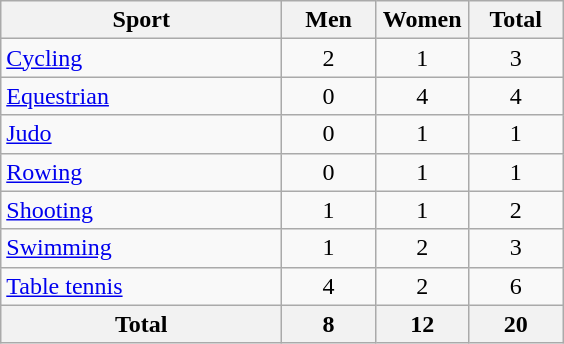<table class="wikitable sortable" style="text-align:center;">
<tr>
<th width=180>Sport</th>
<th width=55>Men</th>
<th width=55>Women</th>
<th width=55>Total</th>
</tr>
<tr>
<td align=left><a href='#'>Cycling</a></td>
<td>2</td>
<td>1</td>
<td>3</td>
</tr>
<tr>
<td align=left><a href='#'>Equestrian</a></td>
<td>0</td>
<td>4</td>
<td>4</td>
</tr>
<tr>
<td align=left><a href='#'>Judo</a></td>
<td>0</td>
<td>1</td>
<td>1</td>
</tr>
<tr>
<td align=left><a href='#'>Rowing</a></td>
<td>0</td>
<td>1</td>
<td>1</td>
</tr>
<tr>
<td align=left><a href='#'>Shooting</a></td>
<td>1</td>
<td>1</td>
<td>2</td>
</tr>
<tr>
<td align=left><a href='#'>Swimming</a></td>
<td>1</td>
<td>2</td>
<td>3</td>
</tr>
<tr>
<td align=left><a href='#'>Table tennis</a></td>
<td>4</td>
<td>2</td>
<td>6</td>
</tr>
<tr>
<th>Total</th>
<th>8</th>
<th>12</th>
<th>20</th>
</tr>
</table>
